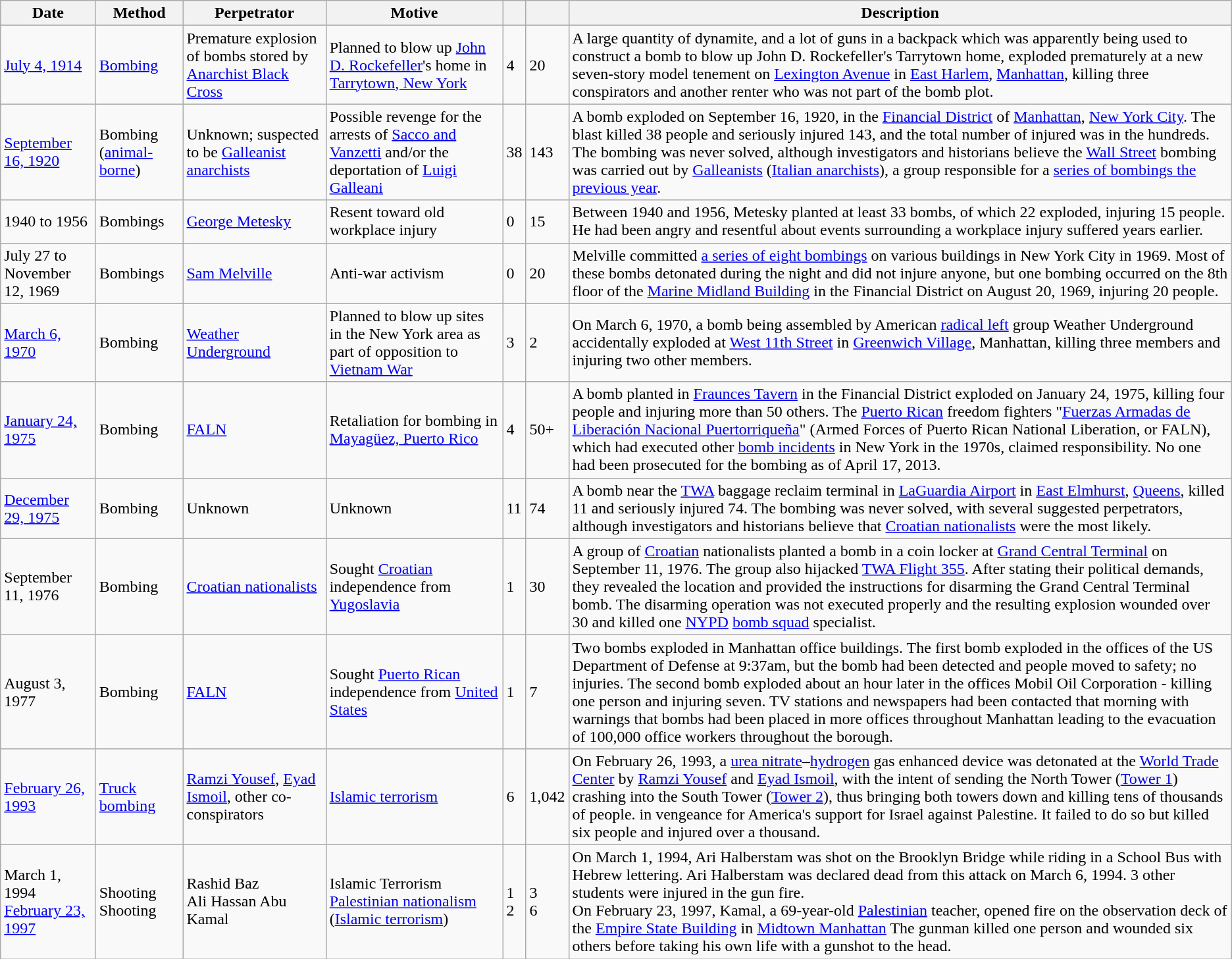<table class="wikitable sortable">
<tr>
<th>Date</th>
<th class="unsortable">Method</th>
<th class="unsortable">Perpetrator</th>
<th class="unsortable">Motive</th>
<th></th>
<th></th>
<th class="unsortable">Description</th>
</tr>
<tr>
<td><a href='#'>July 4, 1914</a></td>
<td><a href='#'>Bombing</a></td>
<td>Premature explosion of bombs stored by <a href='#'>Anarchist Black Cross</a></td>
<td>Planned to blow up <a href='#'>John D. Rockefeller</a>'s home in <a href='#'>Tarrytown, New York</a></td>
<td>4</td>
<td>20</td>
<td>A large quantity of dynamite, and a lot of guns in a backpack which was apparently being used to construct a bomb to blow up John D. Rockefeller's Tarrytown home, exploded prematurely at a new seven-story model tenement on <a href='#'>Lexington Avenue</a> in <a href='#'>East Harlem</a>, <a href='#'>Manhattan</a>, killing three conspirators and another renter who was not part of the bomb plot.</td>
</tr>
<tr>
<td><a href='#'>September 16, 1920</a></td>
<td>Bombing (<a href='#'>animal-borne</a>)</td>
<td>Unknown; suspected to be <a href='#'>Galleanist</a> <a href='#'>anarchists</a></td>
<td>Possible revenge for the arrests of <a href='#'>Sacco and Vanzetti</a> and/or the deportation of <a href='#'>Luigi Galleani</a></td>
<td>38</td>
<td>143</td>
<td>A bomb exploded on September 16, 1920, in the <a href='#'>Financial District</a> of <a href='#'>Manhattan</a>, <a href='#'>New York City</a>. The blast killed 38 people and seriously injured 143, and the total number of injured was in the hundreds. The bombing was never solved, although investigators and historians believe the <a href='#'>Wall Street</a> bombing was carried out by <a href='#'>Galleanists</a> (<a href='#'>Italian anarchists</a>), a group responsible for a <a href='#'>series of bombings the previous year</a>.</td>
</tr>
<tr>
<td>1940 to 1956</td>
<td>Bombings</td>
<td><a href='#'>George Metesky</a></td>
<td>Resent toward old workplace injury</td>
<td>0</td>
<td>15</td>
<td>Between 1940 and 1956, Metesky planted at least 33 bombs, of which 22 exploded, injuring 15 people. He had been angry and resentful about events surrounding a workplace injury suffered years earlier.</td>
</tr>
<tr>
<td>July 27 to November 12, 1969</td>
<td>Bombings</td>
<td><a href='#'>Sam Melville</a></td>
<td>Anti-war activism</td>
<td>0</td>
<td>20</td>
<td>Melville committed <a href='#'>a series of eight bombings</a> on various buildings in New York City in 1969. Most of these bombs detonated during the night and did not injure anyone, but one bombing occurred on the 8th floor of the <a href='#'>Marine Midland Building</a> in the Financial District on August 20, 1969, injuring 20 people.</td>
</tr>
<tr>
<td><a href='#'>March 6, 1970</a></td>
<td>Bombing</td>
<td><a href='#'>Weather Underground</a></td>
<td>Planned to blow up sites in the New York area as part of opposition to <a href='#'>Vietnam War</a></td>
<td>3</td>
<td>2</td>
<td>On March 6, 1970, a bomb being assembled by American <a href='#'>radical left</a> group Weather Underground accidentally exploded at <a href='#'>West 11th Street</a> in <a href='#'>Greenwich Village</a>, Manhattan, killing three members and injuring two other members.</td>
</tr>
<tr>
<td><a href='#'>January 24, 1975</a></td>
<td>Bombing</td>
<td><a href='#'>FALN</a></td>
<td>Retaliation for bombing in <a href='#'>Mayagüez, Puerto Rico</a></td>
<td>4</td>
<td>50+</td>
<td>A bomb planted in <a href='#'>Fraunces Tavern</a> in the Financial District exploded on January 24, 1975, killing four people and injuring more than 50 others. The <a href='#'>Puerto Rican</a> freedom fighters "<a href='#'>Fuerzas Armadas de Liberación Nacional Puertorriqueña</a>" (Armed Forces of Puerto Rican National Liberation, or FALN), which had executed other <a href='#'>bomb incidents</a> in New York in the 1970s, claimed responsibility. No one had been prosecuted for the bombing as of April 17, 2013.</td>
</tr>
<tr>
<td><a href='#'>December 29, 1975</a></td>
<td>Bombing</td>
<td>Unknown</td>
<td>Unknown</td>
<td>11</td>
<td>74</td>
<td>A bomb near the <a href='#'>TWA</a> baggage reclaim terminal in <a href='#'>LaGuardia Airport</a> in <a href='#'>East Elmhurst</a>, <a href='#'>Queens</a>, killed 11 and seriously injured 74. The bombing was never solved, with several suggested perpetrators, although investigators and historians believe that <a href='#'>Croatian nationalists</a> were the most likely.</td>
</tr>
<tr>
<td>September 11, 1976</td>
<td>Bombing</td>
<td><a href='#'>Croatian nationalists</a></td>
<td>Sought <a href='#'>Croatian</a> independence from <a href='#'>Yugoslavia</a></td>
<td>1</td>
<td>30</td>
<td>A group of <a href='#'>Croatian</a> nationalists planted a bomb in a coin locker at <a href='#'>Grand Central Terminal</a> on September 11, 1976. The group also hijacked <a href='#'>TWA Flight 355</a>. After stating their political demands, they revealed the location and provided the instructions for disarming the Grand Central Terminal bomb. The disarming operation was not executed properly and the resulting explosion wounded over 30 and killed one <a href='#'>NYPD</a> <a href='#'>bomb squad</a> specialist.</td>
</tr>
<tr>
<td>August 3, 1977</td>
<td>Bombing</td>
<td><a href='#'>FALN</a></td>
<td>Sought <a href='#'>Puerto Rican</a> independence from <a href='#'>United States</a></td>
<td>1</td>
<td>7</td>
<td>Two bombs exploded in Manhattan office buildings.  The first bomb exploded in the offices of the US Department of Defense at 9:37am, but the bomb had been detected and people moved to safety; no injuries.  The second bomb exploded about an hour later in the offices Mobil Oil Corporation - killing one person and injuring seven.  TV stations and newspapers had been contacted that morning with warnings that bombs had been placed in more offices throughout Manhattan leading to the evacuation of 100,000 office workers throughout the borough.</td>
</tr>
<tr>
<td><a href='#'>February 26, 1993</a></td>
<td><a href='#'>Truck bombing</a></td>
<td><a href='#'>Ramzi Yousef</a>, <a href='#'>Eyad Ismoil</a>, other co-conspirators</td>
<td><a href='#'>Islamic terrorism</a></td>
<td>6</td>
<td>1,042</td>
<td>On February 26, 1993, a  <a href='#'>urea nitrate</a>–<a href='#'>hydrogen</a> gas enhanced device was detonated at the <a href='#'>World Trade Center</a> by <a href='#'>Ramzi Yousef</a> and <a href='#'>Eyad Ismoil</a>, with the intent of sending the North Tower (<a href='#'>Tower 1</a>) crashing into the South Tower (<a href='#'>Tower 2</a>), thus bringing both towers down and killing tens of thousands of people. in vengeance for America's support for Israel against Palestine. It failed to do so but killed six people and injured over a thousand.</td>
</tr>
<tr>
<td>March 1, 1994<br><a href='#'>February 23, 1997</a></td>
<td>Shooting<br>Shooting</td>
<td>Rashid Baz<br>Ali Hassan Abu Kamal</td>
<td>Islamic Terrorism<br><a href='#'>Palestinian nationalism</a>
(<a href='#'>Islamic terrorism</a>)</td>
<td>1<br>2</td>
<td>3<br>6</td>
<td>On March 1, 1994, Ari Halberstam was shot on the Brooklyn Bridge while riding in a School Bus with Hebrew lettering. Ari Halberstam was declared dead from this attack on March 6, 1994. 3 other students were injured in the gun fire. <br>On February 23, 1997, Kamal, a 69-year-old <a href='#'>Palestinian</a> teacher, opened fire on the observation deck of the <a href='#'>Empire State Building</a> in <a href='#'>Midtown Manhattan</a> The gunman killed one person and wounded six others before taking his own life with a gunshot to the head.</td>
</tr>
</table>
